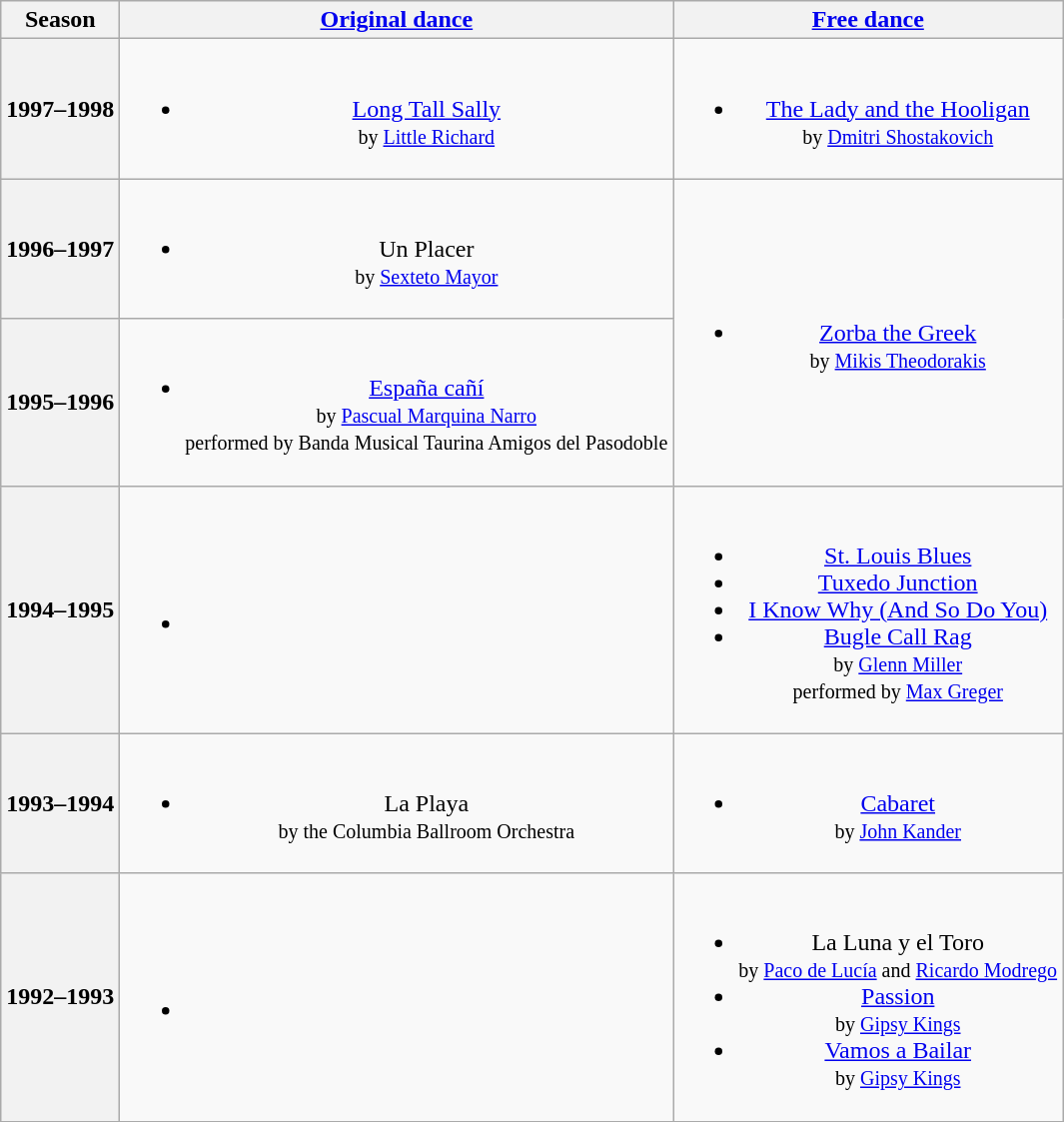<table class=wikitable style=text-align:center>
<tr>
<th>Season</th>
<th><a href='#'>Original dance</a></th>
<th><a href='#'>Free dance</a></th>
</tr>
<tr>
<th>1997–1998</th>
<td><br><ul><li><a href='#'>Long Tall Sally</a> <br><small> by <a href='#'>Little Richard</a> </small></li></ul></td>
<td><br><ul><li><a href='#'>The Lady and the Hooligan</a> <br><small> by <a href='#'>Dmitri Shostakovich</a> </small></li></ul></td>
</tr>
<tr>
<th>1996–1997</th>
<td><br><ul><li>Un Placer <br><small> by <a href='#'>Sexteto Mayor</a> </small></li></ul></td>
<td rowspan=2><br><ul><li><a href='#'>Zorba the Greek</a> <br><small> by <a href='#'>Mikis Theodorakis</a> </small></li></ul></td>
</tr>
<tr>
<th>1995–1996</th>
<td><br><ul><li><a href='#'>España cañí</a> <br><small> by <a href='#'>Pascual Marquina Narro</a> <br> performed by Banda Musical Taurina Amigos del Pasodoble </small></li></ul></td>
</tr>
<tr>
<th>1994–1995</th>
<td><br><ul><li></li></ul></td>
<td><br><ul><li><a href='#'>St. Louis Blues</a></li><li><a href='#'>Tuxedo Junction</a></li><li><a href='#'>I Know Why (And So Do You)</a></li><li><a href='#'>Bugle Call Rag</a> <br><small> by <a href='#'>Glenn Miller</a> <br> performed by <a href='#'>Max Greger</a> </small></li></ul></td>
</tr>
<tr>
<th>1993–1994</th>
<td><br><ul><li>La Playa <br><small> by the Columbia Ballroom Orchestra </small></li></ul></td>
<td><br><ul><li><a href='#'>Cabaret</a> <br><small> by <a href='#'>John Kander</a> </small></li></ul></td>
</tr>
<tr>
<th>1992–1993</th>
<td><br><ul><li></li></ul></td>
<td><br><ul><li>La Luna y el Toro <br><small> by <a href='#'>Paco de Lucía</a> and <a href='#'>Ricardo Modrego</a> </small></li><li><a href='#'>Passion</a> <br><small> by <a href='#'>Gipsy Kings</a> </small></li><li><a href='#'>Vamos a Bailar</a> <br><small> by <a href='#'>Gipsy Kings</a> </small></li></ul></td>
</tr>
</table>
